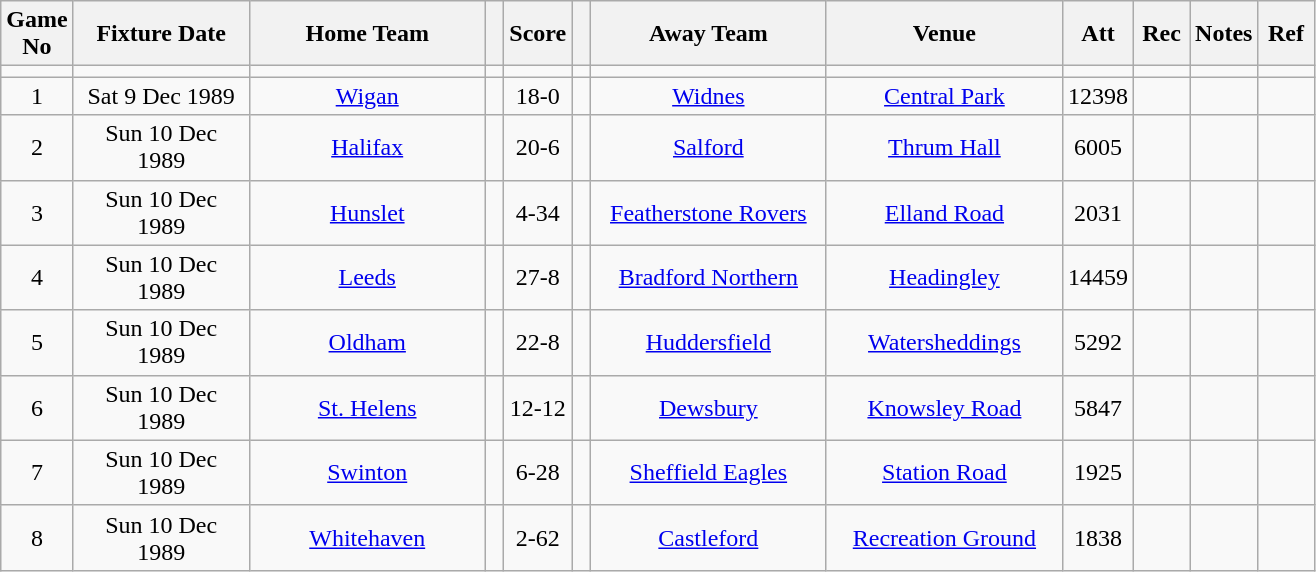<table class="wikitable" style="text-align:center;">
<tr>
<th width=10 abbr="No">Game No</th>
<th width=110 abbr="Date">Fixture Date</th>
<th width=150 abbr="Home Team">Home Team</th>
<th width=5 abbr="space"></th>
<th width=20 abbr="Score">Score</th>
<th width=5 abbr="space"></th>
<th width=150 abbr="Away Team">Away Team</th>
<th width=150 abbr="Venue">Venue</th>
<th width=30 abbr="Att">Att</th>
<th width=30 abbr="Rec">Rec</th>
<th width=20 abbr="Notes">Notes</th>
<th width=30 abbr="Ref">Ref</th>
</tr>
<tr>
<td></td>
<td></td>
<td></td>
<td></td>
<td></td>
<td></td>
<td></td>
<td></td>
<td></td>
<td></td>
<td></td>
<td></td>
</tr>
<tr>
<td>1</td>
<td>Sat 9 Dec 1989</td>
<td><a href='#'>Wigan</a></td>
<td></td>
<td>18-0</td>
<td></td>
<td><a href='#'>Widnes</a></td>
<td><a href='#'>Central Park</a></td>
<td>12398</td>
<td></td>
<td></td>
<td></td>
</tr>
<tr>
<td>2</td>
<td>Sun 10 Dec 1989</td>
<td><a href='#'>Halifax</a></td>
<td></td>
<td>20-6</td>
<td></td>
<td><a href='#'>Salford</a></td>
<td><a href='#'>Thrum Hall</a></td>
<td>6005</td>
<td></td>
<td></td>
<td></td>
</tr>
<tr>
<td>3</td>
<td>Sun 10 Dec 1989</td>
<td><a href='#'>Hunslet</a></td>
<td></td>
<td>4-34</td>
<td></td>
<td><a href='#'>Featherstone Rovers</a></td>
<td><a href='#'>Elland Road</a></td>
<td>2031</td>
<td></td>
<td></td>
<td></td>
</tr>
<tr>
<td>4</td>
<td>Sun 10 Dec 1989</td>
<td><a href='#'>Leeds</a></td>
<td></td>
<td>27-8</td>
<td></td>
<td><a href='#'>Bradford Northern</a></td>
<td><a href='#'>Headingley</a></td>
<td>14459</td>
<td></td>
<td></td>
<td></td>
</tr>
<tr>
<td>5</td>
<td>Sun 10 Dec 1989</td>
<td><a href='#'>Oldham</a></td>
<td></td>
<td>22-8</td>
<td></td>
<td><a href='#'>Huddersfield</a></td>
<td><a href='#'>Watersheddings</a></td>
<td>5292</td>
<td></td>
<td></td>
<td></td>
</tr>
<tr>
<td>6</td>
<td>Sun 10 Dec 1989</td>
<td><a href='#'>St. Helens</a></td>
<td></td>
<td>12-12</td>
<td></td>
<td><a href='#'>Dewsbury</a></td>
<td><a href='#'>Knowsley Road</a></td>
<td>5847</td>
<td></td>
<td></td>
<td></td>
</tr>
<tr>
<td>7</td>
<td>Sun 10 Dec 1989</td>
<td><a href='#'>Swinton</a></td>
<td></td>
<td>6-28</td>
<td></td>
<td><a href='#'>Sheffield Eagles</a></td>
<td><a href='#'>Station Road</a></td>
<td>1925</td>
<td></td>
<td></td>
<td></td>
</tr>
<tr>
<td>8</td>
<td>Sun 10 Dec 1989</td>
<td><a href='#'>Whitehaven</a></td>
<td></td>
<td>2-62</td>
<td></td>
<td><a href='#'>Castleford</a></td>
<td><a href='#'>Recreation Ground</a></td>
<td>1838</td>
<td></td>
<td></td>
<td></td>
</tr>
</table>
